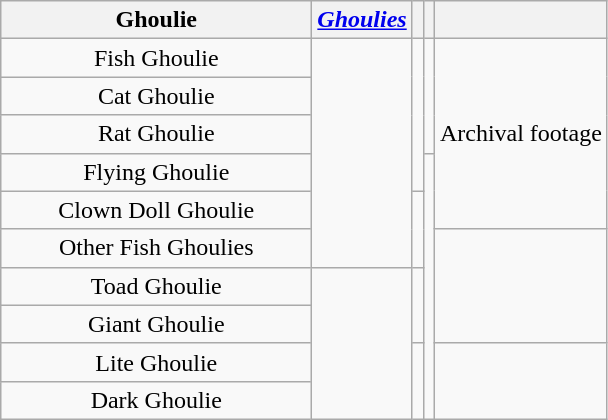<table class="wikitable sortable">
<tr>
<th width=200>Ghoulie</th>
<th align=center><em><a href='#'>Ghoulies</a></em></th>
<th align=center></th>
<th align=center></th>
<th align=center></th>
</tr>
<tr>
<td align="center">Fish Ghoulie</td>
<td rowspan="6" align="center"></td>
<td rowspan="4" align="center"></td>
<td rowspan="3" align="center"></td>
<td rowspan="5" align="center">Archival footage</td>
</tr>
<tr>
<td align="center">Cat Ghoulie</td>
</tr>
<tr>
<td align="center">Rat Ghoulie</td>
</tr>
<tr>
<td align="center">Flying Ghoulie</td>
<td rowspan="7" align="center"></td>
</tr>
<tr>
<td align="center">Clown Doll Ghoulie</td>
<td rowspan="2" align="center"></td>
</tr>
<tr>
<td align="center">Other Fish Ghoulies</td>
<td rowspan="3" align="center"></td>
</tr>
<tr>
<td align="center">Toad Ghoulie</td>
<td rowspan="4" align="center"></td>
<td rowspan="2" align="center"></td>
</tr>
<tr>
<td align="center">Giant Ghoulie</td>
</tr>
<tr>
<td align="center">Lite Ghoulie</td>
<td rowspan="2" align="center"></td>
<td rowspan="2" align="center"></td>
</tr>
<tr>
<td align="center">Dark Ghoulie</td>
</tr>
</table>
